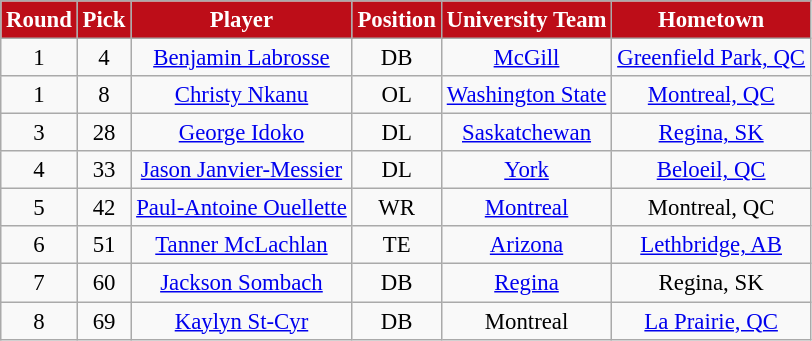<table class="wikitable" style="font-size: 95%;">
<tr>
<th style="background:#BD0D18;color:#FFFFFF;">Round</th>
<th style="background:#BD0D18;color:#FFFFFF;">Pick</th>
<th style="background:#BD0D18;color:#FFFFFF;">Player</th>
<th style="background:#BD0D18;color:#FFFFFF;">Position</th>
<th style="background:#BD0D18;color:#FFFFFF;">University Team</th>
<th style="background:#BD0D18;color:#FFFFFF;">Hometown</th>
</tr>
<tr align="center">
<td align=center>1</td>
<td>4</td>
<td><a href='#'>Benjamin Labrosse</a></td>
<td>DB</td>
<td><a href='#'>McGill</a></td>
<td><a href='#'>Greenfield Park, QC</a></td>
</tr>
<tr align="center">
<td align=center>1</td>
<td>8</td>
<td><a href='#'>Christy Nkanu</a></td>
<td>OL</td>
<td><a href='#'>Washington State</a></td>
<td><a href='#'>Montreal, QC</a></td>
</tr>
<tr align="center">
<td align=center>3</td>
<td>28</td>
<td><a href='#'>George Idoko</a></td>
<td>DL</td>
<td><a href='#'>Saskatchewan</a></td>
<td><a href='#'>Regina, SK</a></td>
</tr>
<tr align="center">
<td align=center>4</td>
<td>33</td>
<td><a href='#'>Jason Janvier-Messier</a></td>
<td>DL</td>
<td><a href='#'>York</a></td>
<td><a href='#'>Beloeil, QC</a></td>
</tr>
<tr align="center">
<td align=center>5</td>
<td>42</td>
<td><a href='#'>Paul-Antoine Ouellette</a></td>
<td>WR</td>
<td><a href='#'>Montreal</a></td>
<td>Montreal, QC</td>
</tr>
<tr align="center">
<td align=center>6</td>
<td>51</td>
<td><a href='#'>Tanner McLachlan</a></td>
<td>TE</td>
<td><a href='#'>Arizona</a></td>
<td><a href='#'>Lethbridge, AB</a></td>
</tr>
<tr align="center">
<td align=center>7</td>
<td>60</td>
<td><a href='#'>Jackson Sombach</a></td>
<td>DB</td>
<td><a href='#'>Regina</a></td>
<td>Regina, SK</td>
</tr>
<tr align="center">
<td align=center>8</td>
<td>69</td>
<td><a href='#'>Kaylyn St-Cyr</a></td>
<td>DB</td>
<td>Montreal</td>
<td><a href='#'>La Prairie, QC</a></td>
</tr>
</table>
